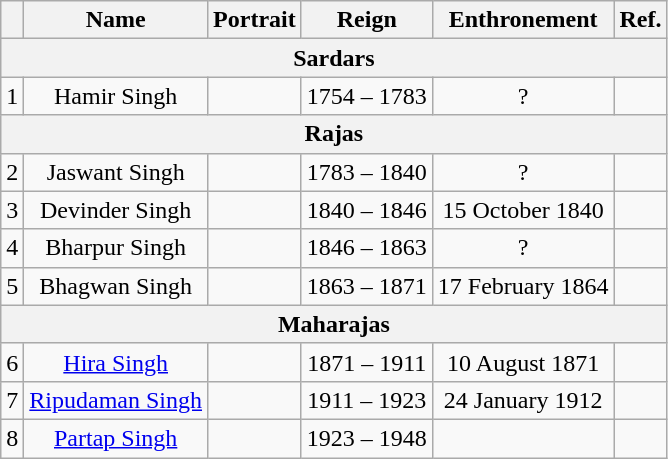<table class="wikitable" style="text-align:center;">
<tr>
<th></th>
<th>Name<br></th>
<th>Portrait</th>
<th class="unsortable">Reign</th>
<th>Enthronement</th>
<th>Ref.</th>
</tr>
<tr>
<th colspan="6"><strong>Sardars</strong></th>
</tr>
<tr>
<td>1</td>
<td>Hamir Singh<br></td>
<td></td>
<td>1754 – 1783</td>
<td>?</td>
<td></td>
</tr>
<tr>
<th colspan="6">Rajas</th>
</tr>
<tr>
<td>2</td>
<td>Jaswant Singh<br></td>
<td></td>
<td>1783 – 1840</td>
<td>?</td>
<td></td>
</tr>
<tr>
<td>3</td>
<td>Devinder Singh<br></td>
<td></td>
<td>1840 – 1846</td>
<td>15 October 1840</td>
<td></td>
</tr>
<tr>
<td>4</td>
<td>Bharpur Singh<br></td>
<td></td>
<td>1846 – 1863</td>
<td>?</td>
<td></td>
</tr>
<tr>
<td>5</td>
<td>Bhagwan Singh<br></td>
<td></td>
<td>1863 – 1871</td>
<td>17 February 1864</td>
<td></td>
</tr>
<tr>
<th colspan="6">Maharajas</th>
</tr>
<tr>
<td>6</td>
<td><a href='#'>Hira Singh</a><br></td>
<td></td>
<td>1871 – 1911</td>
<td>10 August 1871</td>
<td></td>
</tr>
<tr>
<td>7</td>
<td><a href='#'>Ripudaman Singh</a><br></td>
<td></td>
<td>1911 – 1923</td>
<td>24 January 1912</td>
<td></td>
</tr>
<tr>
<td>8</td>
<td><a href='#'>Partap Singh</a><br></td>
<td></td>
<td>1923 – 1948</td>
<td></td>
<td></td>
</tr>
</table>
